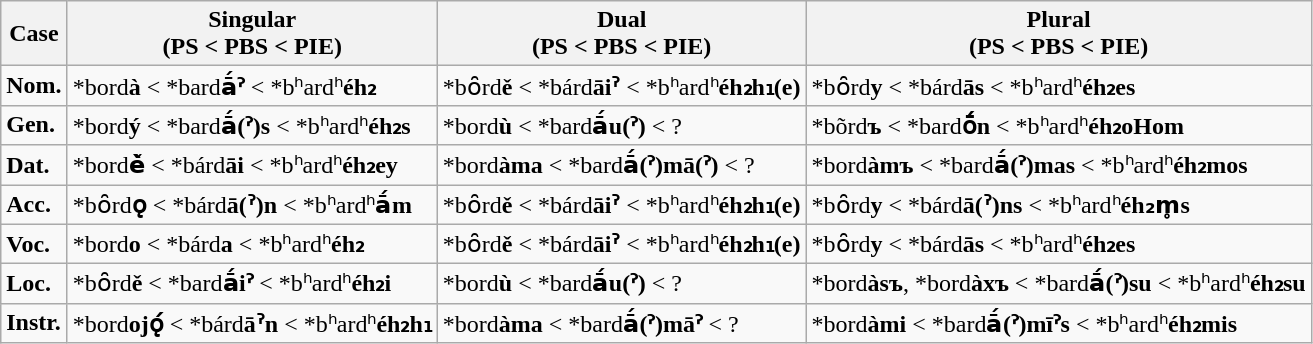<table class="wikitable sortable">
<tr>
<th>Case</th>
<th>Singular<br>(PS < PBS < PIE)</th>
<th>Dual<br>(PS < PBS < PIE)</th>
<th>Plural<br>(PS < PBS < PIE)</th>
</tr>
<tr>
<td><strong>Nom.</strong></td>
<td>*bord<strong>à</strong> < *bard<strong>ā́ˀ</strong> < *bʰardʰ<strong>éh₂</strong></td>
<td>*bȏrd<strong>ě</strong> < *bárd<strong>āiˀ</strong> < *bʰardʰ<strong>éh₂h₁(e)</strong></td>
<td>*bȏrd<strong>y</strong> < *bárd<strong>ās</strong> < *bʰardʰ<strong>éh₂es</strong></td>
</tr>
<tr>
<td><strong>Gen.</strong></td>
<td>*bord<strong>ý</strong> < *bard<strong>ā́(ˀ)s</strong> < *bʰardʰ<strong>éh₂s</strong></td>
<td>*bord<strong>ù</strong> < *bard<strong>ā́u(ˀ)</strong> < ?</td>
<td>*bõrd<strong>ъ</strong> < *bard<strong>ṓn</strong> < *bʰardʰ<strong>éh₂oHom</strong></td>
</tr>
<tr>
<td><strong>Dat.</strong></td>
<td>*bord<strong>ě̀</strong> < *bárd<strong>āi</strong> < *bʰardʰ<strong>éh₂ey</strong></td>
<td>*bord<strong>àma</strong> < *bard<strong>ā́(ˀ)mā(ˀ)</strong> < ?</td>
<td>*bord<strong>àmъ</strong> < *bard<strong>ā́(ˀ)mas</strong> < *bʰardʰ<strong>éh₂mos</strong></td>
</tr>
<tr>
<td><strong>Acc.</strong></td>
<td>*bȏrd<strong>ǫ</strong> < *bárd<strong>ā(ˀ)n</strong> < *bʰardʰ<strong>ā́m</strong></td>
<td>*bȏrd<strong>ě</strong> < *bárd<strong>āiˀ</strong> < *bʰardʰ<strong>éh₂h₁(e)</strong></td>
<td>*bȏrd<strong>y</strong> < *bárd<strong>ā(ˀ)ns</strong> < *bʰardʰ<strong>éh₂m̥s</strong></td>
</tr>
<tr>
<td><strong>Voc.</strong></td>
<td>*bord<strong>o</strong> < *bárd<strong>a</strong> < *bʰardʰ<strong>éh₂</strong></td>
<td>*bȏrd<strong>ě</strong> < *bárd<strong>āiˀ</strong> < *bʰardʰ<strong>éh₂h₁(e)</strong></td>
<td>*bȏrd<strong>y</strong> < *bárd<strong>ās</strong> < *bʰardʰ<strong>éh₂es</strong></td>
</tr>
<tr>
<td><strong>Loc.</strong></td>
<td>*bȏrd<strong>ě</strong> < *bard<strong>ā́iˀ</strong> < *bʰardʰ<strong>éh₂i</strong></td>
<td>*bord<strong>ù</strong> < *bard<strong>ā́u(ˀ)</strong> < ?</td>
<td>*bord<strong>àsъ</strong>, *bord<strong>àxъ</strong> < *bard<strong>ā́(ˀ)su</strong> < *bʰardʰ<strong>éh₂su</strong></td>
</tr>
<tr>
<td><strong>Instr.</strong></td>
<td>*bord<strong>ojǫ́</strong> < *bárd<strong>āˀn</strong> < *bʰardʰ<strong>éh₂h₁</strong></td>
<td>*bord<strong>àma</strong> < *bard<strong>ā́(ˀ)māˀ</strong> < ?</td>
<td>*bord<strong>àmi</strong> < *bard<strong>ā́(ˀ)mīˀs</strong> < *bʰardʰ<strong>éh₂mis</strong></td>
</tr>
</table>
